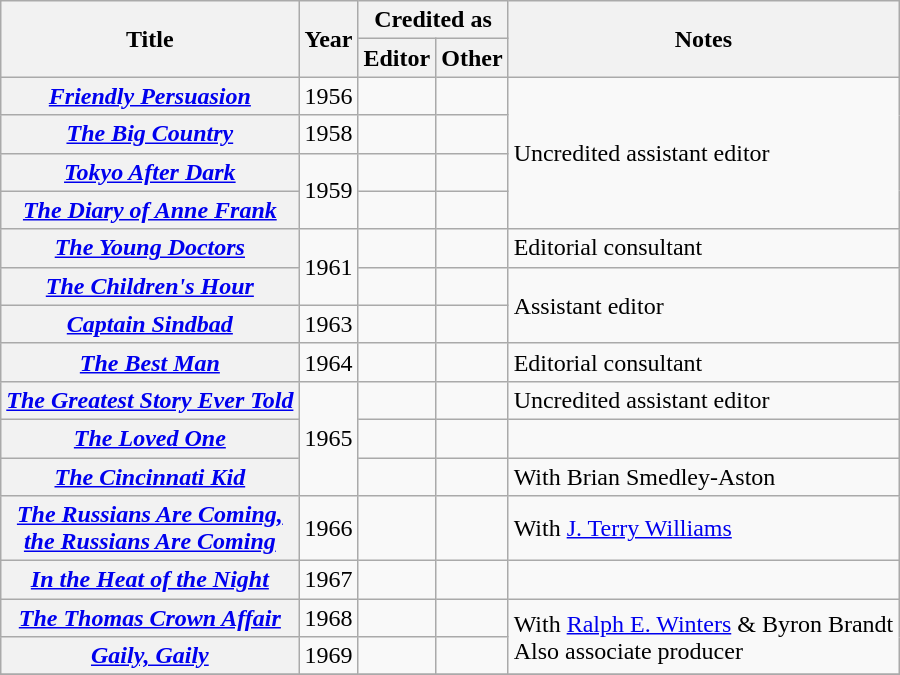<table class="wikitable sortable plainrowheaders">
<tr>
<th rowspan="2" scope="col">Title</th>
<th rowspan="2" scope="col">Year</th>
<th colspan="2">Credited as</th>
<th rowspan="2" scope="col" class="unsortable">Notes</th>
</tr>
<tr>
<th>Editor</th>
<th>Other</th>
</tr>
<tr>
<th scope="row"><em><a href='#'>Friendly Persuasion</a></em></th>
<td>1956</td>
<td></td>
<td></td>
<td rowspan="4">Uncredited assistant editor</td>
</tr>
<tr>
<th scope="row"><em><a href='#'>The Big Country</a></em></th>
<td>1958</td>
<td></td>
<td></td>
</tr>
<tr>
<th scope="row"><em><a href='#'>Tokyo After Dark</a></em></th>
<td rowspan="2">1959</td>
<td></td>
<td></td>
</tr>
<tr>
<th scope="row"><em><a href='#'>The Diary of Anne Frank</a></em></th>
<td></td>
<td></td>
</tr>
<tr>
<th scope="row"><em><a href='#'>The Young Doctors</a></em></th>
<td rowspan="2">1961</td>
<td></td>
<td></td>
<td>Editorial consultant</td>
</tr>
<tr>
<th scope="row"><em><a href='#'>The Children's Hour</a></em></th>
<td></td>
<td></td>
<td rowspan="2">Assistant editor</td>
</tr>
<tr>
<th scope="row"><em><a href='#'>Captain Sindbad</a></em></th>
<td>1963</td>
<td></td>
<td></td>
</tr>
<tr>
<th scope="row"><em><a href='#'>The Best Man</a></em></th>
<td>1964</td>
<td></td>
<td></td>
<td>Editorial consultant</td>
</tr>
<tr>
<th scope="row"><em><a href='#'>The Greatest Story Ever Told</a></em></th>
<td rowspan="3">1965</td>
<td></td>
<td></td>
<td>Uncredited assistant editor</td>
</tr>
<tr>
<th scope="row"><em><a href='#'>The Loved One</a></em></th>
<td></td>
<td></td>
<td></td>
</tr>
<tr>
<th scope="row"><em><a href='#'>The Cincinnati Kid</a></em></th>
<td></td>
<td></td>
<td>With Brian Smedley-Aston</td>
</tr>
<tr>
<th scope="row"><em><a href='#'>The Russians Are Coming, <br>the Russians Are Coming</a></em></th>
<td>1966</td>
<td></td>
<td></td>
<td>With <a href='#'>J. Terry Williams</a></td>
</tr>
<tr>
<th scope="row"><em><a href='#'>In the Heat of the Night</a></em></th>
<td>1967</td>
<td></td>
<td></td>
<td></td>
</tr>
<tr>
<th scope="row"><em><a href='#'>The Thomas Crown Affair</a></em></th>
<td>1968</td>
<td></td>
<td></td>
<td rowspan="2">With <a href='#'>Ralph E. Winters</a> & Byron Brandt<br>Also associate producer</td>
</tr>
<tr>
<th scope="row"><em><a href='#'>Gaily, Gaily</a></em></th>
<td>1969</td>
<td></td>
<td></td>
</tr>
<tr>
</tr>
</table>
